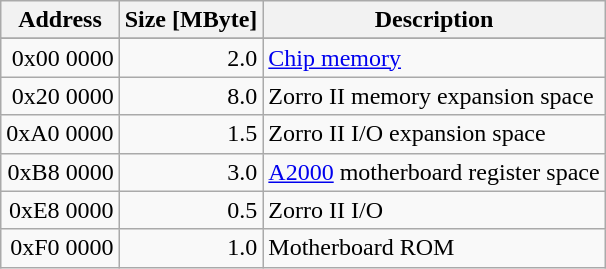<table class="wikitable">
<tr>
<th>Address</th>
<th>Size &#91;MByte&#93;</th>
<th>Description</th>
</tr>
<tr>
</tr>
<tr>
<td align="right">0x00 0000</td>
<td align="right">2.0</td>
<td><a href='#'>Chip memory</a></td>
</tr>
<tr>
<td align="right">0x20 0000</td>
<td align="right">8.0</td>
<td>Zorro II memory expansion space</td>
</tr>
<tr>
<td align="right">0xA0 0000</td>
<td align="right">1.5</td>
<td>Zorro II I/O expansion space</td>
</tr>
<tr>
<td align="right">0xB8 0000</td>
<td align="right">3.0</td>
<td><a href='#'>A2000</a> motherboard register space</td>
</tr>
<tr>
<td align="right">0xE8 0000</td>
<td align="right">0.5</td>
<td>Zorro II I/O</td>
</tr>
<tr>
<td align="right">0xF0 0000</td>
<td align="right">1.0</td>
<td>Motherboard ROM</td>
</tr>
</table>
